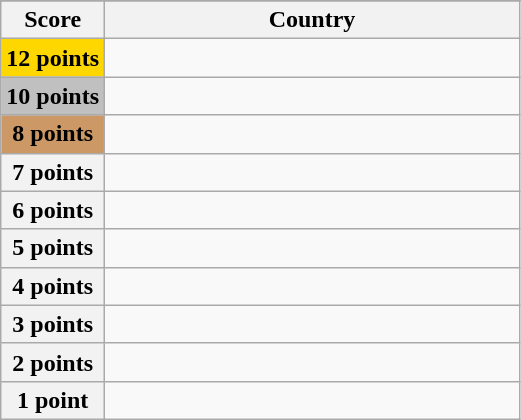<table class="wikitable">
<tr>
</tr>
<tr>
<th scope="col" width="20%">Score</th>
<th scope="col">Country</th>
</tr>
<tr>
<th scope="row" style="background:gold">12 points</th>
<td></td>
</tr>
<tr>
<th scope="row" style="background:silver">10 points</th>
<td></td>
</tr>
<tr>
<th scope="row" style="background:#CC9966">8 points</th>
<td></td>
</tr>
<tr>
<th scope="row">7 points</th>
<td></td>
</tr>
<tr>
<th scope="row">6 points</th>
<td></td>
</tr>
<tr>
<th scope="row">5 points</th>
<td></td>
</tr>
<tr>
<th scope="row">4 points</th>
<td></td>
</tr>
<tr>
<th scope="row">3 points</th>
<td></td>
</tr>
<tr>
<th scope="row">2 points</th>
<td></td>
</tr>
<tr>
<th scope="row">1 point</th>
<td></td>
</tr>
</table>
